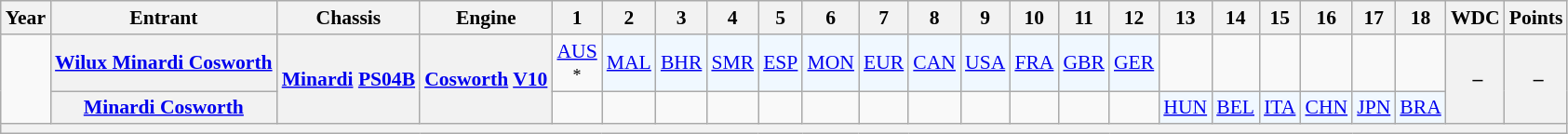<table class="wikitable" style="text-align:center; font-size:90%">
<tr>
<th>Year</th>
<th>Entrant</th>
<th>Chassis</th>
<th>Engine</th>
<th>1</th>
<th>2</th>
<th>3</th>
<th>4</th>
<th>5</th>
<th>6</th>
<th>7</th>
<th>8</th>
<th>9</th>
<th>10</th>
<th>11</th>
<th>12</th>
<th>13</th>
<th>14</th>
<th>15</th>
<th>16</th>
<th>17</th>
<th>18</th>
<th>WDC</th>
<th>Points</th>
</tr>
<tr>
<td rowspan=2></td>
<th><a href='#'>Wilux Minardi Cosworth</a></th>
<th rowspan=2><a href='#'>Minardi</a> <a href='#'>PS04B</a></th>
<th rowspan=2><a href='#'>Cosworth</a> <a href='#'>V10</a></th>
<td><a href='#'>AUS</a><br><small>*</small></td>
<td style="background:#F0F8FF;"><a href='#'>MAL</a><br></td>
<td style="background:#F0F8FF;"><a href='#'>BHR</a><br></td>
<td style="background:#F0F8FF;"><a href='#'>SMR</a><br></td>
<td style="background:#F0F8FF;"><a href='#'>ESP</a><br></td>
<td style="background:#F0F8FF;"><a href='#'>MON</a><br></td>
<td style="background:#F0F8FF;"><a href='#'>EUR</a><br></td>
<td style="background:#F0F8FF;"><a href='#'>CAN</a><br></td>
<td style="background:#F0F8FF;"><a href='#'>USA</a><br></td>
<td style="background:#F0F8FF;"><a href='#'>FRA</a><br></td>
<td style="background:#F0F8FF;"><a href='#'>GBR</a><br></td>
<td style="background:#F0F8FF;"><a href='#'>GER</a><br></td>
<td></td>
<td></td>
<td></td>
<td></td>
<td></td>
<td></td>
<th rowspan=2> –</th>
<th rowspan=2> –</th>
</tr>
<tr>
<th><a href='#'>Minardi Cosworth</a></th>
<td></td>
<td></td>
<td></td>
<td></td>
<td></td>
<td></td>
<td></td>
<td></td>
<td></td>
<td></td>
<td></td>
<td></td>
<td style="background:#F0F8FF;"><a href='#'>HUN</a><br></td>
<td style="background:#F0F8FF;"><a href='#'>BEL</a><br></td>
<td style="background:#F0F8FF;"><a href='#'>ITA</a><br></td>
<td style="background:#F0F8FF;"><a href='#'>CHN</a><br></td>
<td style="background:#F0F8FF;"><a href='#'>JPN</a><br></td>
<td style="background:#F0F8FF;"><a href='#'>BRA</a><br></td>
</tr>
<tr>
<th colspan="24"></th>
</tr>
</table>
